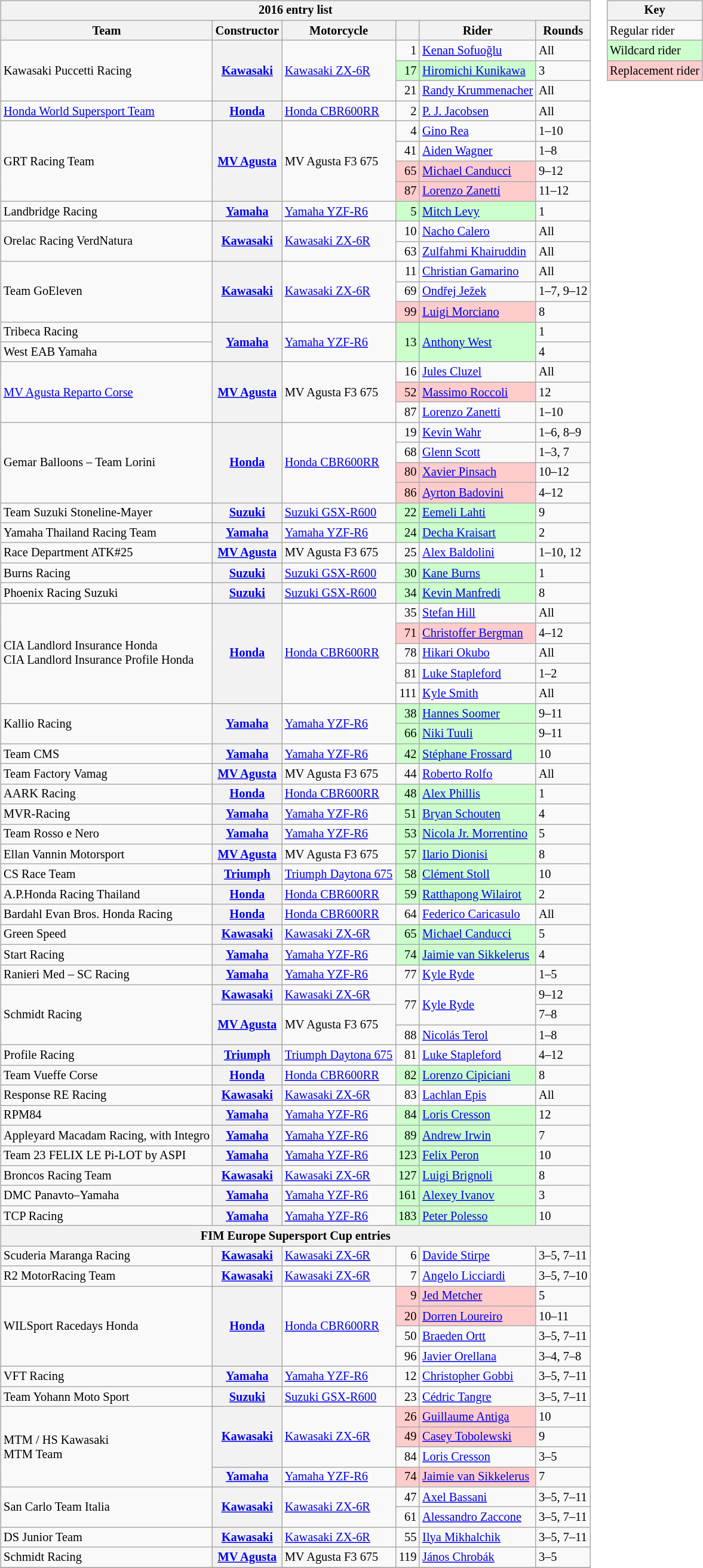<table>
<tr>
<td><br><table class="wikitable" style="font-size: 85%">
<tr>
<th colspan=6>2016 entry list</th>
</tr>
<tr>
<th>Team</th>
<th>Constructor</th>
<th>Motorcycle</th>
<th></th>
<th>Rider</th>
<th>Rounds</th>
</tr>
<tr>
<td rowspan=3>Kawasaki Puccetti Racing</td>
<th rowspan=3><a href='#'>Kawasaki</a></th>
<td rowspan=3><a href='#'>Kawasaki ZX-6R</a></td>
<td align=right>1</td>
<td> <a href='#'>Kenan Sofuoğlu</a></td>
<td>All</td>
</tr>
<tr>
<td style="background:#ccffcc;" align=right>17</td>
<td style="background:#ccffcc;"> <a href='#'>Hiromichi Kunikawa</a></td>
<td>3</td>
</tr>
<tr>
<td align=right>21</td>
<td> <a href='#'>Randy Krummenacher</a></td>
<td>All</td>
</tr>
<tr>
<td><a href='#'>Honda World Supersport Team</a></td>
<th><a href='#'>Honda</a></th>
<td><a href='#'>Honda CBR600RR</a></td>
<td align=right>2</td>
<td> <a href='#'>P. J. Jacobsen</a></td>
<td>All</td>
</tr>
<tr>
<td rowspan=4>GRT Racing Team</td>
<th rowspan=4><a href='#'>MV Agusta</a></th>
<td rowspan=4>MV Agusta F3 675</td>
<td align=right>4</td>
<td> <a href='#'>Gino Rea</a></td>
<td>1–10</td>
</tr>
<tr>
<td align=right>41</td>
<td> <a href='#'>Aiden Wagner</a></td>
<td>1–8</td>
</tr>
<tr>
<td style="background:#ffcccc;" align=right>65</td>
<td style="background:#ffcccc;"> <a href='#'>Michael Canducci</a></td>
<td>9–12</td>
</tr>
<tr>
<td style="background:#ffcccc;" align=right>87</td>
<td style="background:#ffcccc;"> <a href='#'>Lorenzo Zanetti</a></td>
<td>11–12</td>
</tr>
<tr>
<td>Landbridge Racing</td>
<th><a href='#'>Yamaha</a></th>
<td><a href='#'>Yamaha YZF-R6</a></td>
<td style="background:#ccffcc;" align=right>5</td>
<td style="background:#ccffcc;"> <a href='#'>Mitch Levy</a></td>
<td>1</td>
</tr>
<tr>
<td rowspan=2>Orelac Racing VerdNatura</td>
<th rowspan=2><a href='#'>Kawasaki</a></th>
<td rowspan=2><a href='#'>Kawasaki ZX-6R</a></td>
<td align=right>10</td>
<td> <a href='#'>Nacho Calero</a></td>
<td>All</td>
</tr>
<tr>
<td align=right>63</td>
<td> <a href='#'>Zulfahmi Khairuddin</a></td>
<td>All</td>
</tr>
<tr>
<td rowspan=3>Team GoEleven</td>
<th rowspan=3><a href='#'>Kawasaki</a></th>
<td rowspan=3><a href='#'>Kawasaki ZX-6R</a></td>
<td align=right>11</td>
<td> <a href='#'>Christian Gamarino</a></td>
<td>All</td>
</tr>
<tr>
<td align=right>69</td>
<td> <a href='#'>Ondřej Ježek</a></td>
<td>1–7, 9–12</td>
</tr>
<tr>
<td style="background:#ffcccc;" align=right>99</td>
<td style="background:#ffcccc;"> <a href='#'>Luigi Morciano</a></td>
<td>8</td>
</tr>
<tr>
<td>Tribeca Racing</td>
<th rowspan=2><a href='#'>Yamaha</a></th>
<td rowspan=2><a href='#'>Yamaha YZF-R6</a></td>
<td style="background:#ccffcc;" align=right rowspan=2>13</td>
<td style="background:#ccffcc;" rowspan=2> <a href='#'>Anthony West</a></td>
<td>1</td>
</tr>
<tr>
<td>West EAB Yamaha</td>
<td>4</td>
</tr>
<tr>
<td rowspan=3><a href='#'>MV Agusta Reparto Corse</a></td>
<th rowspan=3><a href='#'>MV Agusta</a></th>
<td rowspan=3>MV Agusta F3 675</td>
<td align=right>16</td>
<td> <a href='#'>Jules Cluzel</a></td>
<td>All</td>
</tr>
<tr>
<td style="background:#ffcccc;" align=right>52</td>
<td style="background:#ffcccc;"> <a href='#'>Massimo Roccoli</a></td>
<td>12</td>
</tr>
<tr>
<td align=right>87</td>
<td> <a href='#'>Lorenzo Zanetti</a></td>
<td>1–10</td>
</tr>
<tr>
<td rowspan=4>Gemar Balloons – Team Lorini</td>
<th rowspan=4><a href='#'>Honda</a></th>
<td rowspan=4><a href='#'>Honda CBR600RR</a></td>
<td align=right>19</td>
<td> <a href='#'>Kevin Wahr</a></td>
<td>1–6, 8–9</td>
</tr>
<tr>
<td align=right>68</td>
<td> <a href='#'>Glenn Scott</a></td>
<td>1–3, 7</td>
</tr>
<tr>
<td style="background:#ffcccc;" align=right>80</td>
<td style="background:#ffcccc;"> <a href='#'>Xavier Pinsach</a></td>
<td>10–12</td>
</tr>
<tr>
<td style="background:#ffcccc;" align=right>86</td>
<td style="background:#ffcccc;"> <a href='#'>Ayrton Badovini</a></td>
<td>4–12</td>
</tr>
<tr>
<td>Team Suzuki Stoneline-Mayer</td>
<th><a href='#'>Suzuki</a></th>
<td><a href='#'>Suzuki GSX-R600</a></td>
<td style="background:#ccffcc;" align=right>22</td>
<td style="background:#ccffcc;"> <a href='#'>Eemeli Lahti</a></td>
<td>9</td>
</tr>
<tr>
<td>Yamaha Thailand Racing Team</td>
<th><a href='#'>Yamaha</a></th>
<td><a href='#'>Yamaha YZF-R6</a></td>
<td style="background:#ccffcc;" align=right>24</td>
<td style="background:#ccffcc;"> <a href='#'>Decha Kraisart</a></td>
<td>2</td>
</tr>
<tr>
<td>Race Department ATK#25</td>
<th><a href='#'>MV Agusta</a></th>
<td>MV Agusta F3 675</td>
<td align=right>25</td>
<td> <a href='#'>Alex Baldolini</a></td>
<td>1–10, 12</td>
</tr>
<tr>
<td>Burns Racing</td>
<th><a href='#'>Suzuki</a></th>
<td><a href='#'>Suzuki GSX-R600</a></td>
<td style="background:#ccffcc;" align=right>30</td>
<td style="background:#ccffcc;"> <a href='#'>Kane Burns</a></td>
<td>1</td>
</tr>
<tr>
<td>Phoenix Racing Suzuki</td>
<th><a href='#'>Suzuki</a></th>
<td><a href='#'>Suzuki GSX-R600</a></td>
<td style="background:#ccffcc;" align=right>34</td>
<td style="background:#ccffcc;"> <a href='#'>Kevin Manfredi</a></td>
<td>8</td>
</tr>
<tr>
<td rowspan=5>CIA Landlord Insurance Honda<br>CIA Landlord Insurance Profile Honda</td>
<th rowspan=5><a href='#'>Honda</a></th>
<td rowspan=5><a href='#'>Honda CBR600RR</a></td>
<td align=right>35</td>
<td> <a href='#'>Stefan Hill</a></td>
<td>All</td>
</tr>
<tr>
<td style="background:#ffcccc;" align=right>71</td>
<td style="background:#ffcccc;"> <a href='#'>Christoffer Bergman</a></td>
<td>4–12</td>
</tr>
<tr>
<td align=right>78</td>
<td> <a href='#'>Hikari Okubo</a></td>
<td>All</td>
</tr>
<tr>
<td align=right>81</td>
<td> <a href='#'>Luke Stapleford</a></td>
<td>1–2</td>
</tr>
<tr>
<td align=right>111</td>
<td> <a href='#'>Kyle Smith</a></td>
<td>All</td>
</tr>
<tr>
<td rowspan=2>Kallio Racing</td>
<th rowspan=2><a href='#'>Yamaha</a></th>
<td rowspan=2><a href='#'>Yamaha YZF-R6</a></td>
<td style="background:#ccffcc;" align=right>38</td>
<td style="background:#ccffcc;"> <a href='#'>Hannes Soomer</a></td>
<td>9–11</td>
</tr>
<tr>
<td style="background:#ccffcc;" align=right>66</td>
<td style="background:#ccffcc;"> <a href='#'>Niki Tuuli</a></td>
<td>9–11</td>
</tr>
<tr>
<td>Team CMS</td>
<th><a href='#'>Yamaha</a></th>
<td><a href='#'>Yamaha YZF-R6</a></td>
<td style="background:#ccffcc;" align=right>42</td>
<td style="background:#ccffcc;"> <a href='#'>Stéphane Frossard</a></td>
<td>10</td>
</tr>
<tr>
<td>Team Factory Vamag</td>
<th><a href='#'>MV Agusta</a></th>
<td>MV Agusta F3 675</td>
<td align=right>44</td>
<td> <a href='#'>Roberto Rolfo</a></td>
<td>All</td>
</tr>
<tr>
<td>AARK Racing</td>
<th><a href='#'>Honda</a></th>
<td><a href='#'>Honda CBR600RR</a></td>
<td style="background:#ccffcc;" align=right>48</td>
<td style="background:#ccffcc;"> <a href='#'>Alex Phillis</a></td>
<td>1</td>
</tr>
<tr>
<td>MVR-Racing</td>
<th><a href='#'>Yamaha</a></th>
<td><a href='#'>Yamaha YZF-R6</a></td>
<td style="background:#ccffcc;" align=right>51</td>
<td style="background:#ccffcc;"> <a href='#'>Bryan Schouten</a></td>
<td>4</td>
</tr>
<tr>
<td>Team Rosso e Nero</td>
<th><a href='#'>Yamaha</a></th>
<td><a href='#'>Yamaha YZF-R6</a></td>
<td style="background:#ccffcc;" align=right>53</td>
<td style="background:#ccffcc;"> <a href='#'>Nicola Jr. Morrentino</a></td>
<td>5</td>
</tr>
<tr>
<td>Ellan Vannin Motorsport</td>
<th><a href='#'>MV Agusta</a></th>
<td>MV Agusta F3 675</td>
<td style="background:#ccffcc;" align=right>57</td>
<td style="background:#ccffcc;"> <a href='#'>Ilario Dionisi</a></td>
<td>8</td>
</tr>
<tr>
<td>CS Race Team</td>
<th><a href='#'>Triumph</a></th>
<td><a href='#'>Triumph Daytona 675</a></td>
<td style="background:#ccffcc;" align=right>58</td>
<td style="background:#ccffcc;"> <a href='#'>Clément Stoll</a></td>
<td>10</td>
</tr>
<tr>
<td>A.P.Honda Racing Thailand</td>
<th><a href='#'>Honda</a></th>
<td><a href='#'>Honda CBR600RR</a></td>
<td style="background:#ccffcc;" align=right>59</td>
<td style="background:#ccffcc;"> <a href='#'>Ratthapong Wilairot</a></td>
<td>2</td>
</tr>
<tr>
<td>Bardahl Evan Bros. Honda Racing</td>
<th><a href='#'>Honda</a></th>
<td><a href='#'>Honda CBR600RR</a></td>
<td align=right>64</td>
<td> <a href='#'>Federico Caricasulo</a></td>
<td>All</td>
</tr>
<tr>
<td>Green Speed</td>
<th><a href='#'>Kawasaki</a></th>
<td><a href='#'>Kawasaki ZX-6R</a></td>
<td style="background:#ccffcc;" align=right>65</td>
<td style="background:#ccffcc;"> <a href='#'>Michael Canducci</a></td>
<td>5</td>
</tr>
<tr>
<td>Start Racing</td>
<th><a href='#'>Yamaha</a></th>
<td><a href='#'>Yamaha YZF-R6</a></td>
<td style="background:#ccffcc;" align=right>74</td>
<td style="background:#ccffcc;"> <a href='#'>Jaimie van Sikkelerus</a></td>
<td>4</td>
</tr>
<tr>
<td>Ranieri Med – SC Racing</td>
<th><a href='#'>Yamaha</a></th>
<td><a href='#'>Yamaha YZF-R6</a></td>
<td align=right>77</td>
<td> <a href='#'>Kyle Ryde</a></td>
<td>1–5</td>
</tr>
<tr>
<td rowspan=3>Schmidt Racing</td>
<th><a href='#'>Kawasaki</a></th>
<td><a href='#'>Kawasaki ZX-6R</a></td>
<td rowspan=2 align=right>77</td>
<td rowspan=2> <a href='#'>Kyle Ryde</a></td>
<td>9–12</td>
</tr>
<tr>
<th rowspan=2><a href='#'>MV Agusta</a></th>
<td rowspan=2>MV Agusta F3 675</td>
<td>7–8</td>
</tr>
<tr>
<td align=right>88</td>
<td> <a href='#'>Nicolás Terol</a></td>
<td>1–8</td>
</tr>
<tr>
<td>Profile Racing</td>
<th><a href='#'>Triumph</a></th>
<td><a href='#'>Triumph Daytona 675</a></td>
<td align=right>81</td>
<td> <a href='#'>Luke Stapleford</a></td>
<td>4–12</td>
</tr>
<tr>
<td>Team Vueffe Corse</td>
<th><a href='#'>Honda</a></th>
<td><a href='#'>Honda CBR600RR</a></td>
<td style="background:#ccffcc;" align=right>82</td>
<td style="background:#ccffcc;"> <a href='#'>Lorenzo Cipiciani</a></td>
<td>8</td>
</tr>
<tr>
<td>Response RE Racing</td>
<th><a href='#'>Kawasaki</a></th>
<td><a href='#'>Kawasaki ZX-6R</a></td>
<td align=right>83</td>
<td> <a href='#'>Lachlan Epis</a></td>
<td>All</td>
</tr>
<tr>
<td>RPM84</td>
<th><a href='#'>Yamaha</a></th>
<td><a href='#'>Yamaha YZF-R6</a></td>
<td style="background:#ccffcc;" align=right>84</td>
<td style="background:#ccffcc;"> <a href='#'>Loris Cresson</a></td>
<td>12</td>
</tr>
<tr>
<td>Appleyard Macadam Racing, with Integro</td>
<th><a href='#'>Yamaha</a></th>
<td><a href='#'>Yamaha YZF-R6</a></td>
<td style="background:#ccffcc;" align=right>89</td>
<td style="background:#ccffcc;"> <a href='#'>Andrew Irwin</a></td>
<td>7</td>
</tr>
<tr>
<td>Team 23 FELIX LE Pi-LOT by ASPI</td>
<th><a href='#'>Yamaha</a></th>
<td><a href='#'>Yamaha YZF-R6</a></td>
<td style="background:#ccffcc;" align=right>123</td>
<td style="background:#ccffcc;"> <a href='#'>Felix Peron</a></td>
<td>10</td>
</tr>
<tr>
<td>Broncos Racing Team</td>
<th><a href='#'>Kawasaki</a></th>
<td><a href='#'>Kawasaki ZX-6R</a></td>
<td style="background:#ccffcc;" align=right>127</td>
<td style="background:#ccffcc;"> <a href='#'>Luigi Brignoli</a></td>
<td>8</td>
</tr>
<tr>
<td>DMC Panavto–Yamaha</td>
<th><a href='#'>Yamaha</a></th>
<td><a href='#'>Yamaha YZF-R6</a></td>
<td style="background:#ccffcc;" align=right>161</td>
<td style="background:#ccffcc;"> <a href='#'>Alexey Ivanov</a></td>
<td>3</td>
</tr>
<tr>
<td>TCP Racing</td>
<th><a href='#'>Yamaha</a></th>
<td><a href='#'>Yamaha YZF-R6</a></td>
<td style="background:#ccffcc;" align=right>183</td>
<td style="background:#ccffcc;"> <a href='#'>Peter Polesso</a></td>
<td>10</td>
</tr>
<tr>
<th colspan=6>FIM Europe Supersport Cup entries</th>
</tr>
<tr>
<td>Scuderia Maranga Racing</td>
<th><a href='#'>Kawasaki</a></th>
<td><a href='#'>Kawasaki ZX-6R</a></td>
<td align=right>6</td>
<td> <a href='#'>Davide Stirpe</a></td>
<td>3–5, 7–11</td>
</tr>
<tr>
<td>R2 MotorRacing Team</td>
<th><a href='#'>Kawasaki</a></th>
<td><a href='#'>Kawasaki ZX-6R</a></td>
<td align=right>7</td>
<td> <a href='#'>Angelo Licciardi</a></td>
<td>3–5, 7–10</td>
</tr>
<tr>
<td rowspan=4>WILSport Racedays Honda</td>
<th rowspan=4><a href='#'>Honda</a></th>
<td rowspan=4><a href='#'>Honda CBR600RR</a></td>
<td style="background:#ffcccc;" align=right>9</td>
<td style="background:#ffcccc;"> <a href='#'>Jed Metcher</a></td>
<td>5</td>
</tr>
<tr>
<td style="background:#ffcccc;" align=right>20</td>
<td style="background:#ffcccc;"> <a href='#'>Dorren Loureiro</a></td>
<td>10–11</td>
</tr>
<tr>
<td align=right>50</td>
<td> <a href='#'>Braeden Ortt</a></td>
<td>3–5, 7–11</td>
</tr>
<tr>
<td align=right>96</td>
<td> <a href='#'>Javier Orellana</a></td>
<td>3–4, 7–8</td>
</tr>
<tr>
<td>VFT Racing</td>
<th><a href='#'>Yamaha</a></th>
<td><a href='#'>Yamaha YZF-R6</a></td>
<td align=right>12</td>
<td> <a href='#'>Christopher Gobbi</a></td>
<td>3–5, 7–11</td>
</tr>
<tr>
<td>Team Yohann Moto Sport</td>
<th><a href='#'>Suzuki</a></th>
<td><a href='#'>Suzuki GSX-R600</a></td>
<td align=right>23</td>
<td> <a href='#'>Cédric Tangre</a></td>
<td>3–5, 7–11</td>
</tr>
<tr>
<td rowspan=4>MTM / HS Kawasaki<br>MTM Team</td>
<th rowspan=3><a href='#'>Kawasaki</a></th>
<td rowspan=3><a href='#'>Kawasaki ZX-6R</a></td>
<td style="background:#ffcccc;" align=right>26</td>
<td style="background:#ffcccc;"> <a href='#'>Guillaume Antiga</a></td>
<td>10</td>
</tr>
<tr>
<td style="background:#ffcccc;" align=right>49</td>
<td style="background:#ffcccc;"> <a href='#'>Casey Tobolewski</a></td>
<td>9</td>
</tr>
<tr>
<td align=right>84</td>
<td> <a href='#'>Loris Cresson</a></td>
<td>3–5</td>
</tr>
<tr>
<th><a href='#'>Yamaha</a></th>
<td><a href='#'>Yamaha YZF-R6</a></td>
<td style="background:#ffcccc;" align=right>74</td>
<td style="background:#ffcccc;"> <a href='#'>Jaimie van Sikkelerus</a></td>
<td>7</td>
</tr>
<tr>
<td rowspan=2>San Carlo Team Italia</td>
<th rowspan=2><a href='#'>Kawasaki</a></th>
<td rowspan=2><a href='#'>Kawasaki ZX-6R</a></td>
<td align=right>47</td>
<td> <a href='#'>Axel Bassani</a></td>
<td>3–5, 7–11</td>
</tr>
<tr>
<td align=right>61</td>
<td> <a href='#'>Alessandro Zaccone</a></td>
<td>3–5, 7–11</td>
</tr>
<tr>
<td>DS Junior Team</td>
<th><a href='#'>Kawasaki</a></th>
<td><a href='#'>Kawasaki ZX-6R</a></td>
<td align=right>55</td>
<td> <a href='#'>Ilya Mikhalchik</a></td>
<td>3–5, 7–11</td>
</tr>
<tr>
<td>Schmidt Racing</td>
<th><a href='#'>MV Agusta</a></th>
<td>MV Agusta F3 675</td>
<td align=right>119</td>
<td> <a href='#'>János Chrobák</a></td>
<td>3–5</td>
</tr>
<tr>
</tr>
</table>
</td>
<td valign="top"><br><table class="wikitable" style="font-size: 85%;">
<tr>
<th colspan=2>Key</th>
</tr>
<tr>
<td>Regular rider</td>
</tr>
<tr style="background:#ccffcc;">
<td>Wildcard rider</td>
</tr>
<tr style="background:#ffcccc;">
<td>Replacement rider</td>
</tr>
</table>
</td>
</tr>
</table>
